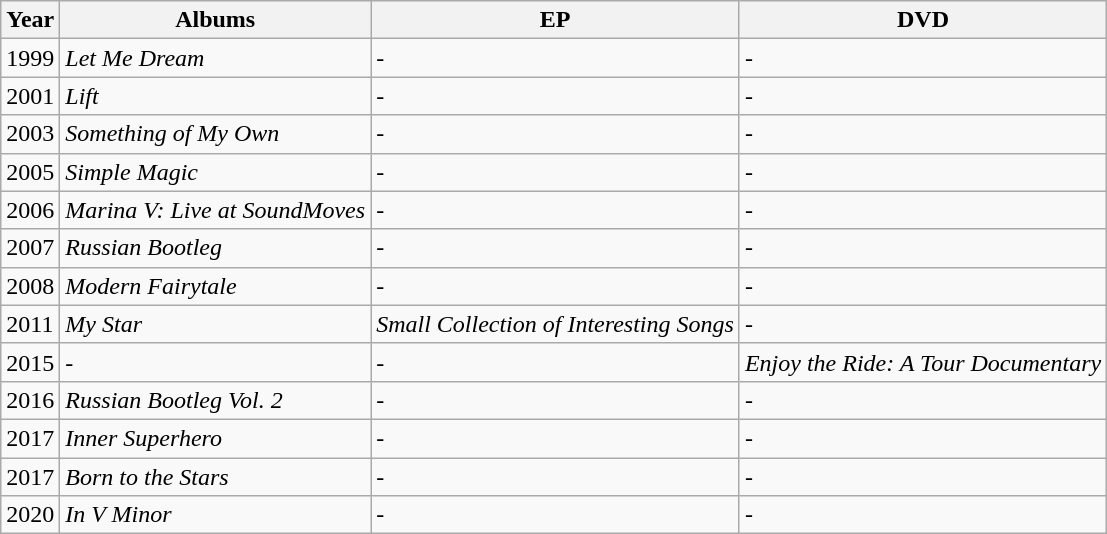<table class="wikitable">
<tr>
<th scope="col">Year</th>
<th scope="col">Albums</th>
<th scope="col">EP</th>
<th scope="col">DVD</th>
</tr>
<tr>
<td>1999</td>
<td><em>Let Me Dream</em></td>
<td>-</td>
<td>-</td>
</tr>
<tr>
<td>2001</td>
<td><em>Lift</em></td>
<td>-</td>
<td>-</td>
</tr>
<tr>
<td>2003</td>
<td><em>Something of My Own</em></td>
<td>-</td>
<td>-</td>
</tr>
<tr>
<td>2005</td>
<td><em>Simple Magic</em></td>
<td>-</td>
<td>-</td>
</tr>
<tr>
<td>2006</td>
<td><em>Marina V: Live at SoundMoves</em></td>
<td>-</td>
<td>-</td>
</tr>
<tr>
<td>2007</td>
<td><em>Russian Bootleg</em></td>
<td>-</td>
<td>-</td>
</tr>
<tr>
<td>2008</td>
<td><em>Modern Fairytale</em></td>
<td>-</td>
<td>-</td>
</tr>
<tr>
<td>2011</td>
<td><em>My Star</em></td>
<td><em>Small Collection of Interesting Songs</em></td>
<td>-</td>
</tr>
<tr>
<td>2015</td>
<td>-</td>
<td>-</td>
<td><em>Enjoy the Ride: A Tour Documentary</em></td>
</tr>
<tr>
<td>2016</td>
<td><em>Russian Bootleg Vol. 2</em></td>
<td>-</td>
<td>-</td>
</tr>
<tr>
<td>2017</td>
<td><em>Inner Superhero</em></td>
<td>-</td>
<td>-</td>
</tr>
<tr>
<td>2017</td>
<td><em>Born to the Stars</em></td>
<td>-</td>
<td>-</td>
</tr>
<tr>
<td>2020</td>
<td><em>In V Minor</em></td>
<td>-</td>
<td>-</td>
</tr>
</table>
